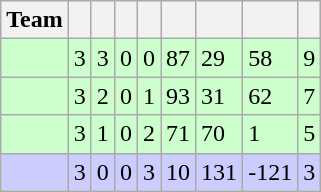<table class="wikitable">
<tr>
<th>Team</th>
<th></th>
<th></th>
<th></th>
<th></th>
<th></th>
<th></th>
<th></th>
<th></th>
</tr>
<tr bgcolor="ccffcc">
<td align="left"></td>
<td>3</td>
<td>3</td>
<td>0</td>
<td>0</td>
<td>87</td>
<td>29</td>
<td>58</td>
<td>9</td>
</tr>
<tr bgcolor="ccffcc">
<td align="left"></td>
<td>3</td>
<td>2</td>
<td>0</td>
<td>1</td>
<td>93</td>
<td>31</td>
<td>62</td>
<td>7</td>
</tr>
<tr bgcolor="ccffcc">
<td align="left"></td>
<td>3</td>
<td>1</td>
<td>0</td>
<td>2</td>
<td>71</td>
<td>70</td>
<td>1</td>
<td>5</td>
</tr>
<tr bgcolor="ccccff">
<td align="left"></td>
<td>3</td>
<td>0</td>
<td>0</td>
<td>3</td>
<td>10</td>
<td>131</td>
<td>-121</td>
<td>3</td>
</tr>
</table>
